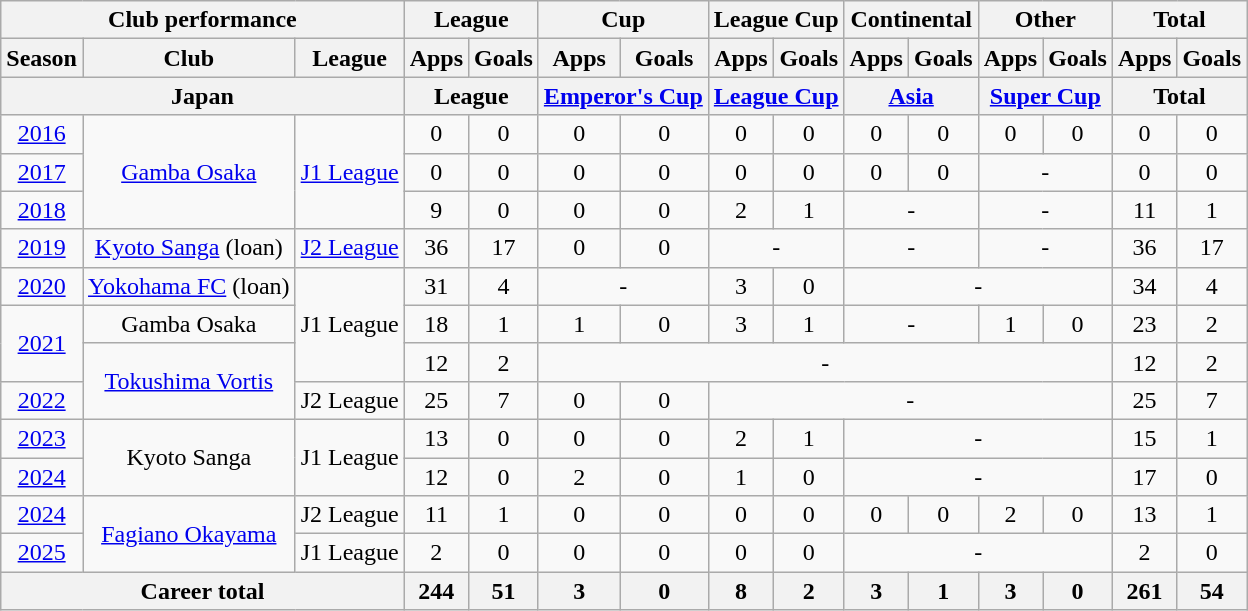<table class="wikitable" style="text-align:center">
<tr>
<th colspan=3>Club performance</th>
<th colspan=2>League</th>
<th colspan=2>Cup</th>
<th colspan=2>League Cup</th>
<th colspan=2>Continental</th>
<th colspan=2>Other</th>
<th colspan=2>Total</th>
</tr>
<tr>
<th>Season</th>
<th>Club</th>
<th>League</th>
<th>Apps</th>
<th>Goals</th>
<th>Apps</th>
<th>Goals</th>
<th>Apps</th>
<th>Goals</th>
<th>Apps</th>
<th>Goals</th>
<th>Apps</th>
<th>Goals</th>
<th>Apps</th>
<th>Goals</th>
</tr>
<tr>
<th colspan=3>Japan</th>
<th colspan=2>League</th>
<th colspan=2><a href='#'>Emperor's Cup</a></th>
<th colspan=2><a href='#'>League Cup</a></th>
<th colspan=2><a href='#'>Asia</a></th>
<th colspan=2><a href='#'>Super Cup</a></th>
<th colspan=2>Total</th>
</tr>
<tr>
<td><a href='#'>2016</a></td>
<td rowspan="3"><a href='#'>Gamba Osaka</a></td>
<td rowspan="3"><a href='#'>J1 League</a></td>
<td>0</td>
<td>0</td>
<td>0</td>
<td>0</td>
<td>0</td>
<td>0</td>
<td>0</td>
<td>0</td>
<td>0</td>
<td>0</td>
<td>0</td>
<td>0</td>
</tr>
<tr>
<td><a href='#'>2017</a></td>
<td>0</td>
<td>0</td>
<td>0</td>
<td>0</td>
<td>0</td>
<td>0</td>
<td>0</td>
<td>0</td>
<td colspan="2">-</td>
<td>0</td>
<td>0</td>
</tr>
<tr>
<td><a href='#'>2018</a></td>
<td>9</td>
<td>0</td>
<td>0</td>
<td>0</td>
<td>2</td>
<td>1</td>
<td colspan="2">-</td>
<td colspan="2">-</td>
<td>11</td>
<td>1</td>
</tr>
<tr>
<td><a href='#'>2019</a></td>
<td><a href='#'>Kyoto Sanga</a> (loan)</td>
<td><a href='#'>J2 League</a></td>
<td>36</td>
<td>17</td>
<td>0</td>
<td>0</td>
<td colspan="2">-</td>
<td colspan="2">-</td>
<td colspan="2">-</td>
<td>36</td>
<td>17</td>
</tr>
<tr>
<td><a href='#'>2020</a></td>
<td><a href='#'>Yokohama FC</a> (loan)</td>
<td rowspan="3">J1 League</td>
<td>31</td>
<td>4</td>
<td colspan="2">-</td>
<td>3</td>
<td>0</td>
<td colspan="4">-</td>
<td>34</td>
<td>4</td>
</tr>
<tr>
<td rowspan="2"><a href='#'>2021</a></td>
<td>Gamba Osaka</td>
<td>18</td>
<td>1</td>
<td>1</td>
<td>0</td>
<td>3</td>
<td>1</td>
<td colspan="2">-</td>
<td>1</td>
<td>0</td>
<td>23</td>
<td>2</td>
</tr>
<tr>
<td rowspan="2"><a href='#'>Tokushima Vortis</a></td>
<td>12</td>
<td>2</td>
<td colspan="8">-</td>
<td>12</td>
<td>2</td>
</tr>
<tr>
<td><a href='#'>2022</a></td>
<td>J2 League</td>
<td>25</td>
<td>7</td>
<td>0</td>
<td>0</td>
<td colspan="6">-</td>
<td>25</td>
<td>7</td>
</tr>
<tr>
<td><a href='#'>2023</a></td>
<td rowspan="2">Kyoto Sanga</td>
<td rowspan="2">J1 League</td>
<td>13</td>
<td>0</td>
<td>0</td>
<td>0</td>
<td>2</td>
<td>1</td>
<td colspan="4">-</td>
<td>15</td>
<td>1</td>
</tr>
<tr>
<td><a href='#'>2024</a></td>
<td>12</td>
<td>0</td>
<td>2</td>
<td>0</td>
<td>1</td>
<td>0</td>
<td colspan="4">-</td>
<td>17</td>
<td>0</td>
</tr>
<tr>
<td><a href='#'>2024</a></td>
<td rowspan="2"><a href='#'>Fagiano Okayama</a></td>
<td>J2 League</td>
<td>11</td>
<td>1</td>
<td>0</td>
<td>0</td>
<td>0</td>
<td>0</td>
<td>0</td>
<td>0</td>
<td>2</td>
<td>0</td>
<td>13</td>
<td>1</td>
</tr>
<tr>
<td><a href='#'>2025</a></td>
<td>J1 League</td>
<td>2</td>
<td>0</td>
<td>0</td>
<td>0</td>
<td>0</td>
<td>0</td>
<td colspan="4">-</td>
<td>2</td>
<td>0</td>
</tr>
<tr>
<th colspan=3>Career total</th>
<th>244</th>
<th>51</th>
<th>3</th>
<th>0</th>
<th>8</th>
<th>2</th>
<th>3</th>
<th>1</th>
<th>3</th>
<th>0</th>
<th>261</th>
<th>54</th>
</tr>
</table>
